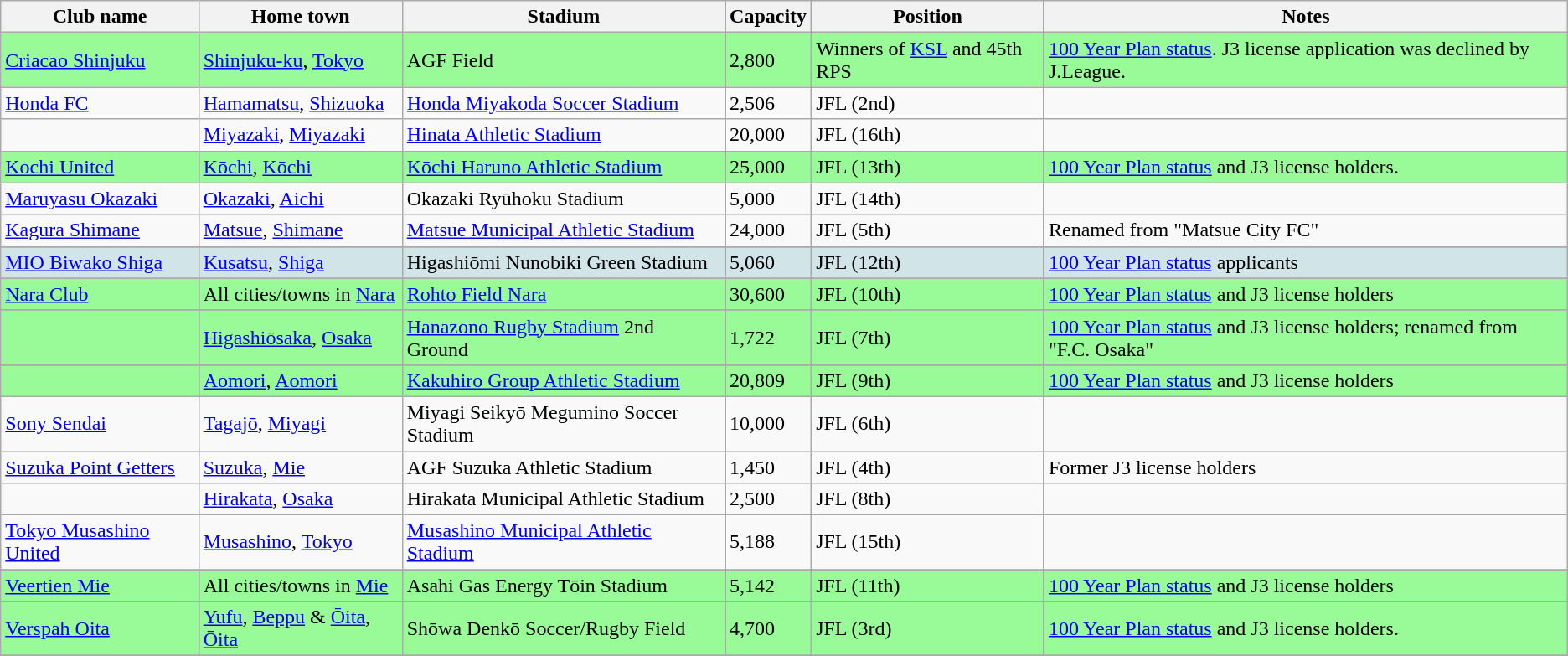<table class="wikitable sortable">
<tr>
<th>Club name</th>
<th>Home town</th>
<th>Stadium</th>
<th>Capacity</th>
<th>Position</th>
<th>Notes</th>
</tr>
<tr bgcolor="98FB98">
<td><a href='#'>Criacao Shinjuku</a></td>
<td><a href='#'>Shinjuku-ku</a>, <a href='#'>Tokyo</a></td>
<td>AGF Field</td>
<td>2,800</td>
<td> Winners of <a href='#'>KSL</a> and 45th RPS</td>
<td><a href='#'>100 Year Plan status</a>.  J3 license application was declined by J.League. </td>
</tr>
<tr>
<td><a href='#'>Honda FC</a></td>
<td><a href='#'>Hamamatsu</a>, <a href='#'>Shizuoka</a></td>
<td><a href='#'>Honda Miyakoda Soccer Stadium</a></td>
<td>2,506</td>
<td>JFL (2nd)</td>
<td></td>
</tr>
<tr>
<td></td>
<td><a href='#'>Miyazaki</a>, <a href='#'>Miyazaki</a></td>
<td><a href='#'>Hinata Athletic Stadium</a></td>
<td>20,000</td>
<td>JFL (16th)</td>
<td></td>
</tr>
<tr bgcolor="98FB98">
<td><a href='#'>Kochi United</a></td>
<td><a href='#'>Kōchi</a>, <a href='#'>Kōchi</a></td>
<td><a href='#'>Kōchi Haruno Athletic Stadium</a></td>
<td>25,000</td>
<td>JFL (13th)</td>
<td><a href='#'>100 Year Plan status</a> and J3 license holders. </td>
</tr>
<tr>
<td><a href='#'>Maruyasu Okazaki</a></td>
<td><a href='#'>Okazaki</a>, <a href='#'>Aichi</a></td>
<td>Okazaki Ryūhoku Stadium</td>
<td>5,000</td>
<td>JFL (14th)</td>
<td></td>
</tr>
<tr>
<td><a href='#'>Kagura Shimane</a></td>
<td><a href='#'>Matsue</a>, <a href='#'>Shimane</a></td>
<td><a href='#'>Matsue Municipal Athletic Stadium</a></td>
<td>24,000</td>
<td>JFL (5th)</td>
<td>Renamed from "Matsue City FC"</td>
</tr>
<tr>
</tr>
<tr bgcolor="D1E5E9">
<td><a href='#'>MIO Biwako Shiga</a></td>
<td><a href='#'>Kusatsu</a>, <a href='#'>Shiga</a></td>
<td>Higashiōmi Nunobiki Green Stadium</td>
<td>5,060</td>
<td>JFL (12th)</td>
<td><a href='#'>100 Year Plan status</a> applicants</td>
</tr>
<tr>
</tr>
<tr bgcolor="98FB98">
<td><a href='#'>Nara Club</a></td>
<td>All cities/towns in <a href='#'>Nara</a></td>
<td><a href='#'>Rohto Field Nara</a></td>
<td>30,600</td>
<td>JFL (10th)</td>
<td><a href='#'>100 Year Plan status</a> and J3 license holders </td>
</tr>
<tr>
</tr>
<tr bgcolor="98FB98">
<td></td>
<td><a href='#'>Higashiōsaka</a>, <a href='#'>Osaka</a></td>
<td><a href='#'>Hanazono Rugby Stadium</a> 2nd Ground</td>
<td>1,722</td>
<td>JFL (7th)</td>
<td><a href='#'>100 Year Plan status</a> and J3 license holders; renamed from "F.C. Osaka"</td>
</tr>
<tr>
</tr>
<tr bgcolor="98FB98">
<td></td>
<td><a href='#'>Aomori</a>, <a href='#'>Aomori</a></td>
<td><a href='#'>Kakuhiro Group Athletic Stadium</a></td>
<td>20,809</td>
<td>JFL (9th)</td>
<td><a href='#'>100 Year Plan status</a> and J3 license holders </td>
</tr>
<tr>
<td><a href='#'>Sony Sendai</a></td>
<td><a href='#'>Tagajō</a>, <a href='#'>Miyagi</a></td>
<td>Miyagi Seikyō Megumino Soccer Stadium</td>
<td>10,000</td>
<td>JFL (6th)</td>
<td></td>
</tr>
<tr>
<td><a href='#'>Suzuka Point Getters</a></td>
<td><a href='#'>Suzuka</a>, <a href='#'>Mie</a></td>
<td>AGF Suzuka Athletic Stadium</td>
<td>1,450</td>
<td>JFL (4th)</td>
<td>Former J3 license holders </td>
</tr>
<tr>
<td></td>
<td><a href='#'>Hirakata</a>, <a href='#'>Osaka</a></td>
<td>Hirakata Municipal Athletic Stadium</td>
<td>2,500</td>
<td>JFL (8th)</td>
<td></td>
</tr>
<tr>
<td><a href='#'>Tokyo Musashino United</a></td>
<td><a href='#'>Musashino</a>, <a href='#'>Tokyo</a></td>
<td><a href='#'>Musashino Municipal Athletic Stadium</a></td>
<td>5,188</td>
<td>JFL (15th)</td>
<td></td>
</tr>
<tr>
</tr>
<tr bgcolor="98FB98">
<td><a href='#'>Veertien Mie</a></td>
<td>All cities/towns in <a href='#'>Mie</a></td>
<td>Asahi Gas Energy Tōin Stadium</td>
<td>5,142</td>
<td>JFL (11th)</td>
<td><a href='#'>100 Year Plan status</a> and J3 license holders </td>
</tr>
<tr>
</tr>
<tr bgcolor="98FB98">
<td><a href='#'>Verspah Oita</a></td>
<td><a href='#'>Yufu</a>, <a href='#'>Beppu</a> & <a href='#'>Ōita</a>, <a href='#'>Ōita</a></td>
<td>Shōwa Denkō Soccer/Rugby Field</td>
<td>4,700</td>
<td>JFL (3rd)</td>
<td><a href='#'>100 Year Plan status</a> and J3 license holders.</td>
</tr>
<tr>
</tr>
</table>
